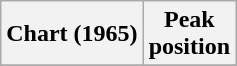<table class="wikitable sortable">
<tr>
<th align="center">Chart (1965)</th>
<th align="center">Peak<br>position</th>
</tr>
<tr>
</tr>
</table>
